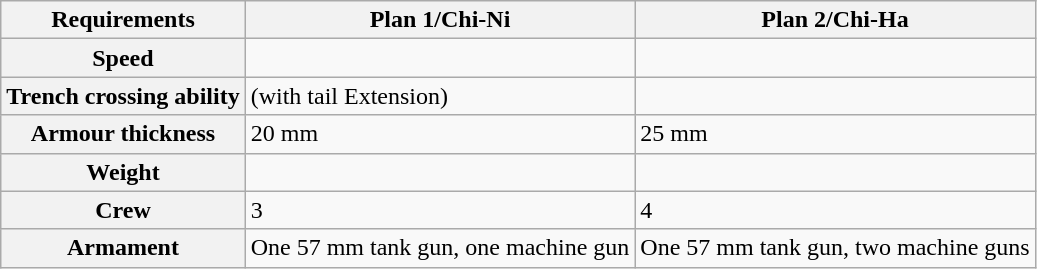<table border="1" class="wikitable">
<tr>
<th>Requirements</th>
<th>Plan 1/Chi-Ni</th>
<th>Plan 2/Chi-Ha</th>
</tr>
<tr>
<th>Speed</th>
<td></td>
<td></td>
</tr>
<tr>
<th>Trench crossing ability</th>
<td> (with tail Extension)</td>
<td></td>
</tr>
<tr>
<th>Armour thickness</th>
<td>20 mm</td>
<td>25 mm</td>
</tr>
<tr>
<th>Weight</th>
<td></td>
<td></td>
</tr>
<tr>
<th>Crew</th>
<td>3</td>
<td>4</td>
</tr>
<tr>
<th>Armament</th>
<td>One 57 mm tank gun, one machine gun</td>
<td>One 57 mm tank gun, two machine guns</td>
</tr>
</table>
